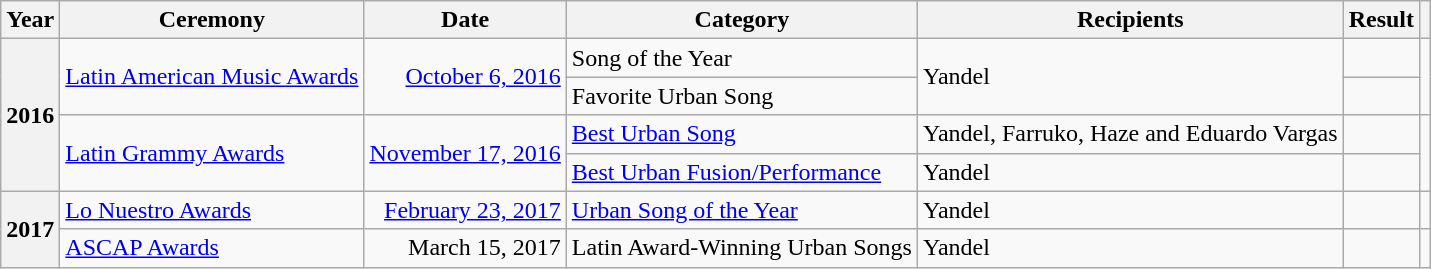<table class="wikitable sortable plainrowheaders">
<tr>
<th>Year</th>
<th>Ceremony</th>
<th>Date</th>
<th>Category</th>
<th>Recipients</th>
<th>Result</th>
<th class="unsortable"></th>
</tr>
<tr>
<th scope="row" rowspan="4">2016</th>
<td rowspan="2"><a href='#'>Latin American Music Awards</a></td>
<td rowspan="2" align="right"><a href='#'>October 6, 2016</a></td>
<td>Song of the Year</td>
<td rowspan="2">Yandel</td>
<td></td>
<td rowspan="2"></td>
</tr>
<tr>
<td>Favorite Urban Song</td>
<td></td>
</tr>
<tr>
<td rowspan="2"><a href='#'>Latin Grammy Awards</a></td>
<td rowspan="2" align="right"><a href='#'>November 17, 2016</a></td>
<td><a href='#'>Best Urban Song</a></td>
<td>Yandel, Farruko, Haze and Eduardo Vargas</td>
<td></td>
<td rowspan="2"></td>
</tr>
<tr>
<td><a href='#'>Best Urban Fusion/Performance</a></td>
<td>Yandel</td>
<td></td>
</tr>
<tr>
<th scope="row" rowspan="2">2017</th>
<td><a href='#'>Lo Nuestro Awards</a></td>
<td align="right"><a href='#'>February 23, 2017</a></td>
<td><a href='#'>Urban Song of the Year</a></td>
<td>Yandel</td>
<td></td>
<td></td>
</tr>
<tr>
<td><a href='#'>ASCAP Awards</a></td>
<td align="right">March 15, 2017</td>
<td>Latin Award-Winning Urban Songs</td>
<td>Yandel</td>
<td></td>
<td></td>
</tr>
</table>
